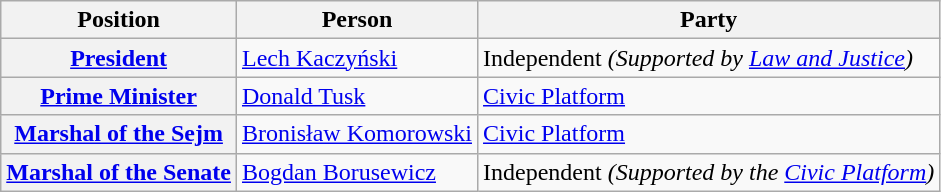<table class="wikitable">
<tr>
<th>Position</th>
<th>Person</th>
<th>Party</th>
</tr>
<tr>
<th><a href='#'>President</a></th>
<td><a href='#'>Lech Kaczyński</a></td>
<td>Independent <em>(Supported by <a href='#'>Law and Justice</a>)</em></td>
</tr>
<tr>
<th><a href='#'>Prime Minister</a></th>
<td><a href='#'>Donald Tusk</a></td>
<td><a href='#'>Civic Platform</a></td>
</tr>
<tr>
<th><a href='#'>Marshal of the Sejm</a></th>
<td><a href='#'>Bronisław Komorowski</a></td>
<td><a href='#'>Civic Platform</a></td>
</tr>
<tr>
<th><a href='#'>Marshal of the Senate</a></th>
<td><a href='#'>Bogdan Borusewicz</a></td>
<td>Independent <em>(Supported by the <a href='#'>Civic Platform</a>)</em></td>
</tr>
</table>
